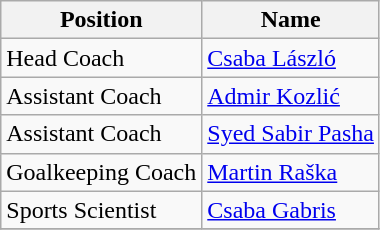<table class="wikitable">
<tr>
<th>Position</th>
<th>Name</th>
</tr>
<tr>
<td>Head Coach</td>
<td> <a href='#'>Csaba László</a></td>
</tr>
<tr>
<td>Assistant Coach</td>
<td> <a href='#'>Admir Kozlić</a></td>
</tr>
<tr>
<td>Assistant Coach</td>
<td> <a href='#'>Syed Sabir Pasha</a></td>
</tr>
<tr>
<td>Goalkeeping Coach</td>
<td><a href='#'>Martin Raška</a></td>
</tr>
<tr>
<td>Sports Scientist</td>
<td> <a href='#'>Csaba Gabris</a></td>
</tr>
<tr>
</tr>
</table>
